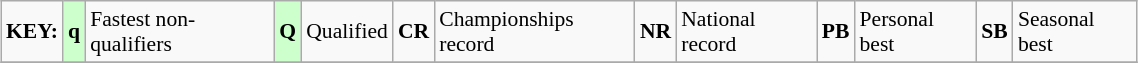<table class="wikitable" style="margin:0.5em auto; font-size:90%;position:relative;" width=60%>
<tr>
<td><strong>KEY:</strong></td>
<td bgcolor=ccffcc align=center><strong>q</strong></td>
<td>Fastest non-qualifiers</td>
<td bgcolor=ccffcc align=center><strong>Q</strong></td>
<td>Qualified</td>
<td align=center><strong>CR</strong></td>
<td>Championships record</td>
<td align=center><strong>NR</strong></td>
<td>National record</td>
<td align=center><strong>PB</strong></td>
<td>Personal best</td>
<td align=center><strong>SB</strong></td>
<td>Seasonal best</td>
</tr>
<tr>
</tr>
</table>
